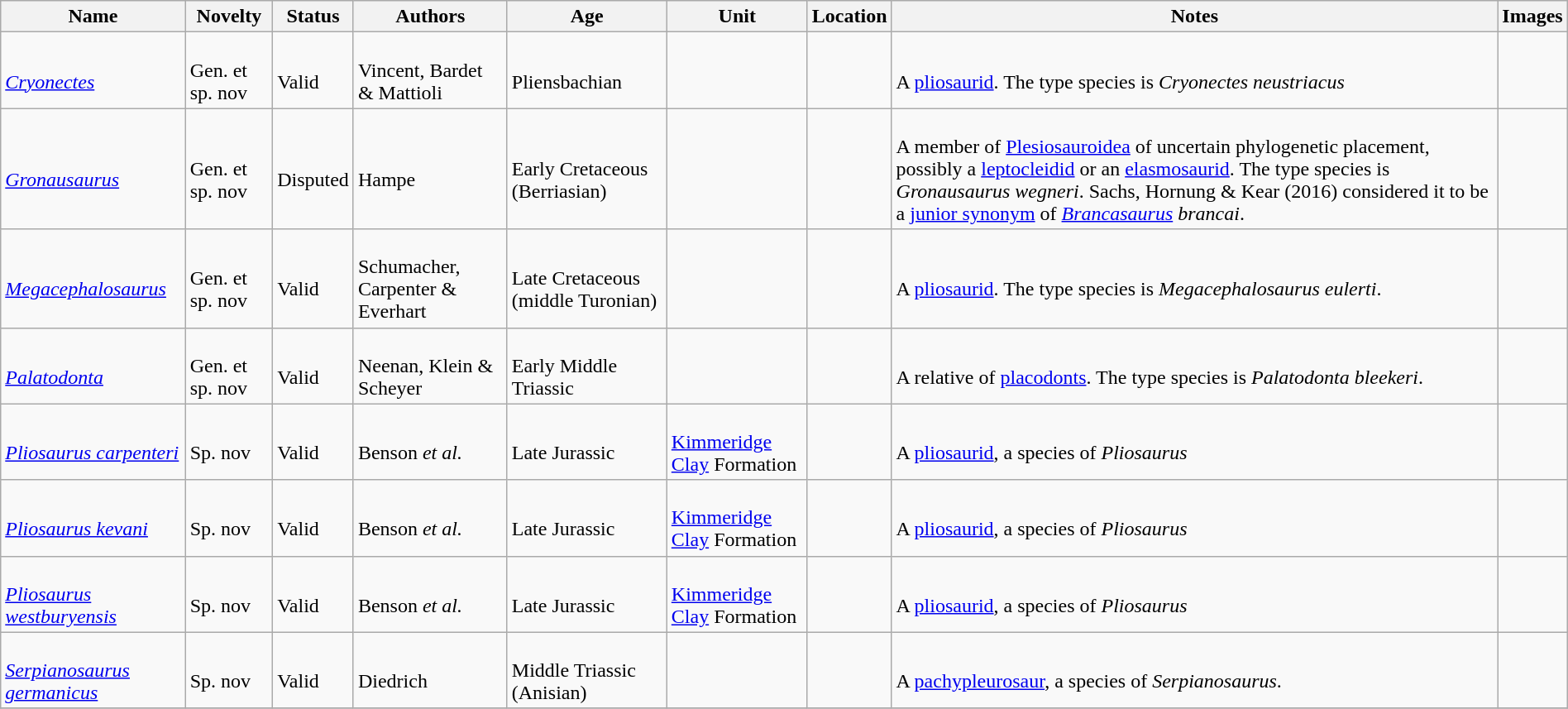<table class="wikitable sortable" align="center" width="100%">
<tr>
<th>Name</th>
<th>Novelty</th>
<th>Status</th>
<th>Authors</th>
<th>Age</th>
<th>Unit</th>
<th>Location</th>
<th>Notes</th>
<th>Images</th>
</tr>
<tr>
<td><br><em><a href='#'>Cryonectes</a></em></td>
<td><br>Gen. et sp. nov</td>
<td><br>Valid</td>
<td><br>Vincent, Bardet & Mattioli</td>
<td><br>Pliensbachian</td>
<td></td>
<td><br></td>
<td><br>A <a href='#'>pliosaurid</a>. The type species is <em>Cryonectes neustriacus</em></td>
<td></td>
</tr>
<tr>
<td><br><em><a href='#'>Gronausaurus</a></em></td>
<td><br>Gen. et sp. nov</td>
<td><br>Disputed</td>
<td><br>Hampe</td>
<td><br>Early Cretaceous (Berriasian)</td>
<td></td>
<td><br></td>
<td><br>A member of <a href='#'>Plesiosauroidea</a> of uncertain phylogenetic placement, possibly a <a href='#'>leptocleidid</a> or an <a href='#'>elasmosaurid</a>. The type species is <em>Gronausaurus wegneri</em>. Sachs, Hornung & Kear (2016) considered it to be a <a href='#'>junior synonym</a> of <em><a href='#'>Brancasaurus</a> brancai</em>.</td>
<td></td>
</tr>
<tr>
<td><br><em><a href='#'>Megacephalosaurus</a></em></td>
<td><br>Gen. et sp. nov</td>
<td><br>Valid</td>
<td><br>Schumacher, Carpenter & Everhart</td>
<td><br>Late Cretaceous (middle Turonian)</td>
<td></td>
<td><br></td>
<td><br>A <a href='#'>pliosaurid</a>. The type species is <em>Megacephalosaurus eulerti</em>.</td>
<td></td>
</tr>
<tr>
<td><br><em><a href='#'>Palatodonta</a></em></td>
<td><br>Gen. et sp. nov</td>
<td><br>Valid</td>
<td><br>Neenan, Klein & Scheyer</td>
<td><br>Early Middle Triassic</td>
<td></td>
<td><br></td>
<td><br>A relative of <a href='#'>placodonts</a>. The type species is <em>Palatodonta bleekeri</em>.</td>
<td></td>
</tr>
<tr>
<td><br><em><a href='#'>Pliosaurus carpenteri</a></em></td>
<td><br>Sp. nov</td>
<td><br>Valid</td>
<td><br>Benson <em>et al.</em></td>
<td><br>Late Jurassic</td>
<td><br><a href='#'>Kimmeridge Clay</a> Formation</td>
<td><br></td>
<td><br>A <a href='#'>pliosaurid</a>, a species of <em>Pliosaurus</em></td>
<td></td>
</tr>
<tr>
<td><br><em><a href='#'>Pliosaurus kevani</a></em></td>
<td><br>Sp. nov</td>
<td><br>Valid</td>
<td><br>Benson <em>et al.</em></td>
<td><br>Late Jurassic</td>
<td><br><a href='#'>Kimmeridge Clay</a> Formation</td>
<td><br></td>
<td><br>A <a href='#'>pliosaurid</a>, a species of <em>Pliosaurus</em></td>
<td></td>
</tr>
<tr>
<td><br><em><a href='#'>Pliosaurus westburyensis</a></em></td>
<td><br>Sp. nov</td>
<td><br>Valid</td>
<td><br>Benson <em>et al.</em></td>
<td><br>Late Jurassic</td>
<td><br><a href='#'>Kimmeridge Clay</a> Formation</td>
<td><br></td>
<td><br>A <a href='#'>pliosaurid</a>, a species of <em>Pliosaurus</em></td>
<td></td>
</tr>
<tr>
<td><br><em><a href='#'>Serpianosaurus germanicus</a></em></td>
<td><br>Sp. nov</td>
<td><br>Valid</td>
<td><br>Diedrich</td>
<td><br>Middle Triassic (Anisian)</td>
<td></td>
<td><br></td>
<td><br>A <a href='#'>pachypleurosaur</a>, a species of <em>Serpianosaurus</em>.</td>
<td></td>
</tr>
<tr>
</tr>
</table>
